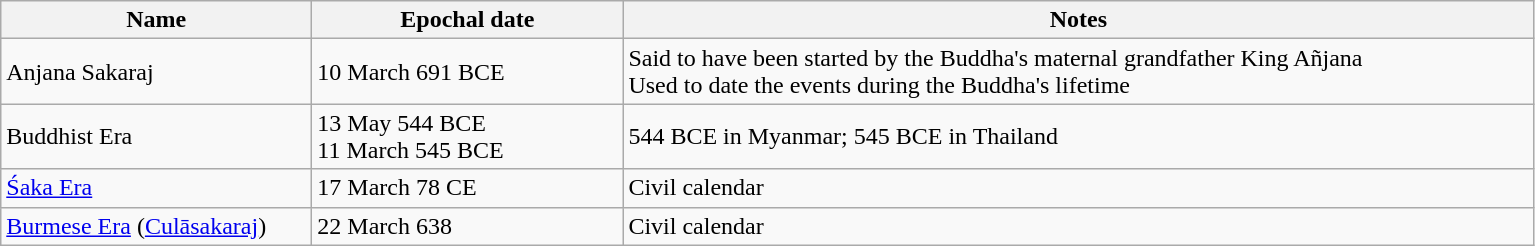<table class="wikitable">
<tr>
<th width="200">Name</th>
<th width="200">Epochal date</th>
<th width="600">Notes</th>
</tr>
<tr>
<td>Anjana Sakaraj</td>
<td>10 March 691 BCE</td>
<td>Said to have been started by the Buddha's maternal grandfather King Añjana <br> Used to date the events during the Buddha's lifetime</td>
</tr>
<tr>
<td>Buddhist Era</td>
<td>13 May 544 BCE <br> 11 March 545 BCE</td>
<td>544 BCE in Myanmar; 545 BCE in Thailand</td>
</tr>
<tr>
<td><a href='#'>Śaka Era</a></td>
<td>17 March 78 CE</td>
<td>Civil calendar</td>
</tr>
<tr>
<td><a href='#'>Burmese Era</a> (<a href='#'>Culāsakaraj</a>)</td>
<td>22 March 638</td>
<td>Civil calendar</td>
</tr>
</table>
